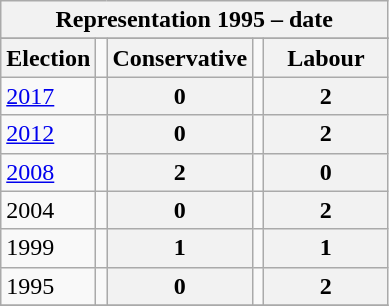<table class="wikitable">
<tr>
<th colspan="5" align="center" valign="top">Representation 1995 – date </th>
</tr>
<tr>
</tr>
<tr>
<th valign="top">Election</th>
<td></td>
<th align="center" valign="top">Conservative</th>
<td></td>
<th align="center" valign="top">   Labour   </th>
</tr>
<tr>
<td><a href='#'>2017</a></td>
<td></td>
<th align="center" valign="top">0</th>
<td></td>
<th align="center" valign="top"><strong>2</strong></th>
</tr>
<tr>
<td><a href='#'>2012</a></td>
<td></td>
<th align="center" valign="top">0</th>
<td></td>
<th align="center" valign="top"><strong>2</strong></th>
</tr>
<tr>
<td><a href='#'>2008</a></td>
<td></td>
<th align="center" valign="top"><strong>2</strong></th>
<td></td>
<th align="center" valign="top">0</th>
</tr>
<tr>
<td>2004</td>
<td></td>
<th align="center" valign="top">0</th>
<td></td>
<th align="center" valign="top"><strong>2</strong></th>
</tr>
<tr>
<td>1999</td>
<td></td>
<th align="center" valign="top"><strong>1</strong></th>
<td></td>
<th align="center" valign="top"><strong>1</strong></th>
</tr>
<tr>
<td>1995</td>
<td></td>
<th align="center" valign="top">0</th>
<td></td>
<th align="center" valign="top"><strong>2</strong></th>
</tr>
<tr>
</tr>
</table>
